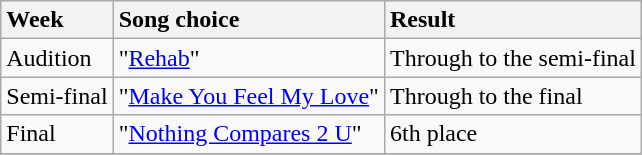<table class="wikitable">
<tr>
<th style="text-align:left">Week</th>
<th style="text-align:left">Song choice</th>
<th style="text-align:left">Result</th>
</tr>
<tr>
<td>Audition</td>
<td>"<a href='#'>Rehab</a>"</td>
<td>Through to the semi-final</td>
</tr>
<tr>
<td>Semi-final</td>
<td>"<a href='#'>Make You Feel My Love</a>"</td>
<td>Through to the final</td>
</tr>
<tr>
<td>Final</td>
<td>"<a href='#'>Nothing Compares 2 U</a>"</td>
<td>6th place</td>
</tr>
<tr>
</tr>
</table>
